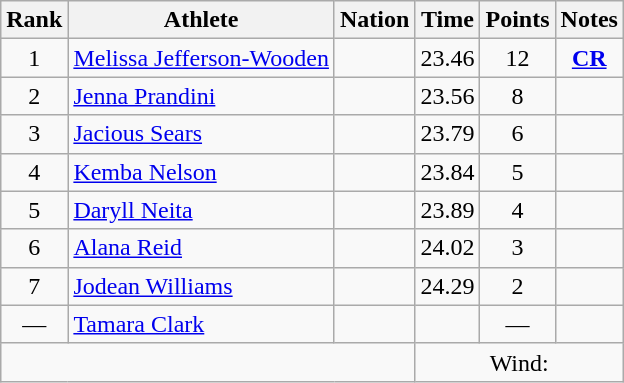<table class="wikitable mw-datatable sortable" style="text-align:center;">
<tr>
<th scope="col" style="width: 10px;">Rank</th>
<th scope="col">Athlete</th>
<th scope="col">Nation</th>
<th scope="col">Time</th>
<th scope="col">Points</th>
<th scope="col">Notes</th>
</tr>
<tr>
<td>1</td>
<td align="left"><a href='#'>Melissa Jefferson-Wooden</a> </td>
<td align="left"></td>
<td>23.46</td>
<td>12</td>
<td><strong><a href='#'>CR</a></strong></td>
</tr>
<tr>
<td>2</td>
<td align="left"><a href='#'>Jenna Prandini</a> </td>
<td align="left"></td>
<td>23.56</td>
<td>8</td>
<td></td>
</tr>
<tr>
<td>3</td>
<td align="left"><a href='#'>Jacious Sears</a> </td>
<td align="left"></td>
<td>23.79</td>
<td>6</td>
<td></td>
</tr>
<tr>
<td>4</td>
<td align="left"><a href='#'>Kemba Nelson</a> </td>
<td align="left"></td>
<td>23.84</td>
<td>5</td>
<td></td>
</tr>
<tr>
<td>5</td>
<td align="left"><a href='#'>Daryll Neita</a> </td>
<td align="left"></td>
<td>23.89</td>
<td>4</td>
<td></td>
</tr>
<tr>
<td>6</td>
<td align="left"><a href='#'>Alana Reid</a> </td>
<td align="left"></td>
<td>24.02</td>
<td>3</td>
<td></td>
</tr>
<tr>
<td>7</td>
<td align=left><a href='#'>Jodean Williams</a> </td>
<td align=left></td>
<td>24.29</td>
<td>2</td>
<td></td>
</tr>
<tr>
<td>—</td>
<td align="left"><a href='#'>Tamara Clark</a> </td>
<td align="left"></td>
<td></td>
<td>—</td>
<td></td>
</tr>
<tr class="sortbottom">
<td colspan="3"></td>
<td colspan="3">Wind: </td>
</tr>
</table>
